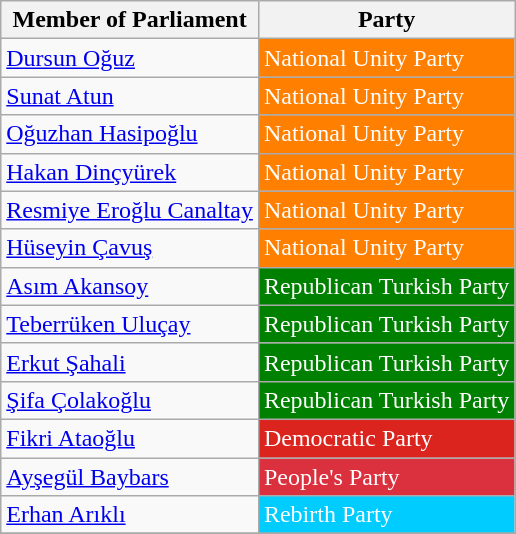<table class="wikitable">
<tr>
<th>Member of Parliament</th>
<th>Party</th>
</tr>
<tr>
<td><a href='#'>Dursun Oğuz</a></td>
<td style="background:#FF7F00; color:white">National Unity Party</td>
</tr>
<tr>
<td><a href='#'>Sunat Atun</a></td>
<td style="background:#FF7F00; color:white">National Unity Party</td>
</tr>
<tr>
<td><a href='#'>Oğuzhan Hasipoğlu</a></td>
<td style="background:#FF7F00; color:white">National Unity Party</td>
</tr>
<tr>
<td><a href='#'>Hakan Dinçyürek</a></td>
<td style="background:#FF7F00; color:white">National Unity Party</td>
</tr>
<tr>
<td><a href='#'>Resmiye Eroğlu Canaltay</a></td>
<td style="background:#FF7F00; color:white">National Unity Party</td>
</tr>
<tr>
<td><a href='#'>Hüseyin Çavuş</a></td>
<td style="background:#FF7F00; color:white">National Unity Party</td>
</tr>
<tr>
<td><a href='#'>Asım Akansoy</a></td>
<td style="background:#008000; color:white">Republican Turkish Party</td>
</tr>
<tr>
<td><a href='#'>Teberrüken Uluçay</a></td>
<td style="background:#008000; color:white">Republican Turkish Party</td>
</tr>
<tr>
<td><a href='#'>Erkut Şahali</a></td>
<td style="background:#008000; color:white">Republican Turkish Party</td>
</tr>
<tr>
<td><a href='#'>Şifa Çolakoğlu</a></td>
<td style="background:#008000; color:white">Republican Turkish Party</td>
</tr>
<tr>
<td><a href='#'>Fikri Ataoğlu</a></td>
<td style="background:#DC241f; color:white">Democratic Party</td>
</tr>
<tr>
<td><a href='#'>Ayşegül Baybars</a></td>
<td style="background:#DB303D; color:white">People's Party</td>
</tr>
<tr>
<td><a href='#'>Erhan Arıklı</a></td>
<td style="background:#00CCFF; color:white">Rebirth Party</td>
</tr>
<tr>
</tr>
</table>
